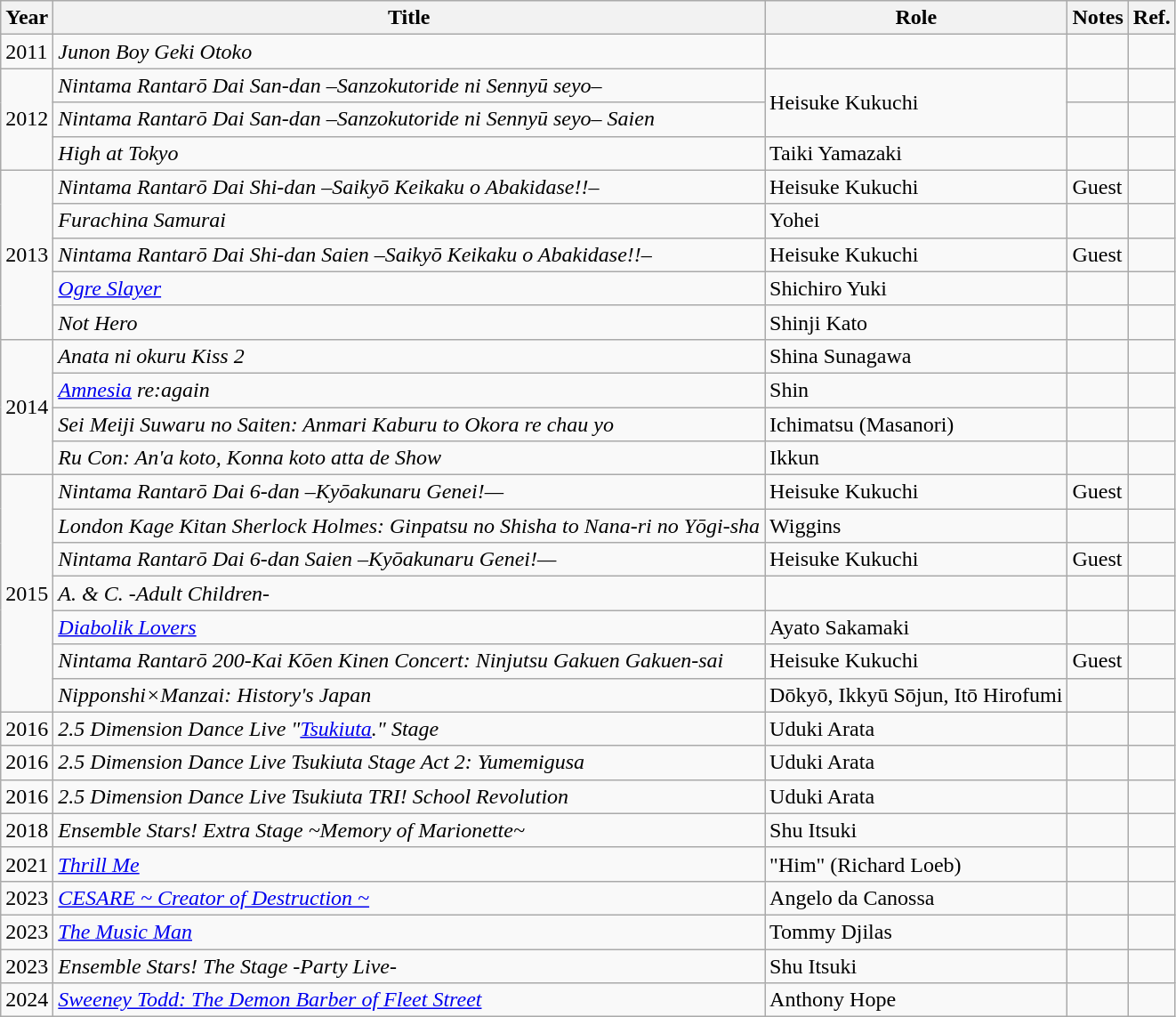<table class="wikitable">
<tr>
<th>Year</th>
<th>Title</th>
<th>Role</th>
<th>Notes</th>
<th>Ref.</th>
</tr>
<tr>
<td>2011</td>
<td><em>Junon Boy Geki Otoko</em></td>
<td></td>
<td></td>
<td></td>
</tr>
<tr>
<td rowspan="3">2012</td>
<td><em>Nintama Rantarō Dai San-dan –Sanzokutoride ni Sennyū seyo–</em></td>
<td rowspan="2">Heisuke Kukuchi</td>
<td></td>
<td></td>
</tr>
<tr>
<td><em>Nintama Rantarō Dai San-dan –Sanzokutoride ni Sennyū seyo– Saien</em></td>
<td></td>
<td></td>
</tr>
<tr>
<td><em>High at Tokyo</em></td>
<td>Taiki Yamazaki</td>
<td></td>
<td></td>
</tr>
<tr>
<td rowspan="5">2013</td>
<td><em>Nintama Rantarō Dai Shi-dan –Saikyō Keikaku o Abakidase!!–</em></td>
<td>Heisuke Kukuchi</td>
<td>Guest</td>
<td></td>
</tr>
<tr>
<td><em>Furachina Samurai</em></td>
<td>Yohei</td>
<td></td>
<td></td>
</tr>
<tr>
<td><em>Nintama Rantarō Dai Shi-dan Saien –Saikyō Keikaku o Abakidase!!–</em></td>
<td>Heisuke Kukuchi</td>
<td>Guest</td>
<td></td>
</tr>
<tr>
<td><em><a href='#'>Ogre Slayer</a></em></td>
<td>Shichiro Yuki</td>
<td></td>
<td></td>
</tr>
<tr>
<td><em>Not Hero</em></td>
<td>Shinji Kato</td>
<td></td>
<td></td>
</tr>
<tr>
<td rowspan="4">2014</td>
<td><em>Anata ni okuru Kiss 2</em></td>
<td>Shina Sunagawa</td>
<td></td>
<td></td>
</tr>
<tr>
<td><em><a href='#'>Amnesia</a> re:again</em></td>
<td>Shin</td>
<td></td>
<td></td>
</tr>
<tr>
<td><em>Sei Meiji Suwaru no Saiten: Anmari Kaburu to Okora re chau yo</em></td>
<td>Ichimatsu (Masanori)</td>
<td></td>
<td></td>
</tr>
<tr>
<td><em>Ru Con: An'a koto, Konna koto atta de Show</em></td>
<td>Ikkun</td>
<td></td>
<td></td>
</tr>
<tr>
<td rowspan="7">2015</td>
<td><em>Nintama Rantarō Dai 6-dan –Kyōakunaru Genei!—</em></td>
<td>Heisuke Kukuchi</td>
<td>Guest</td>
<td></td>
</tr>
<tr>
<td><em>London Kage Kitan Sherlock Holmes: Ginpatsu no Shisha to Nana-ri no Yōgi-sha</em></td>
<td>Wiggins</td>
<td></td>
<td></td>
</tr>
<tr>
<td><em>Nintama Rantarō Dai 6-dan Saien –Kyōakunaru Genei!—</em></td>
<td>Heisuke Kukuchi</td>
<td>Guest</td>
<td></td>
</tr>
<tr>
<td><em>A. & C. -Adult Children-</em></td>
<td></td>
<td></td>
<td></td>
</tr>
<tr>
<td><em><a href='#'>Diabolik Lovers</a></em></td>
<td>Ayato Sakamaki</td>
<td></td>
<td></td>
</tr>
<tr>
<td><em>Nintama Rantarō 200-Kai Kōen Kinen Concert: Ninjutsu Gakuen Gakuen-sai</em></td>
<td>Heisuke Kukuchi</td>
<td>Guest</td>
<td></td>
</tr>
<tr>
<td><em>Nipponshi×Manzai: History's Japan</em></td>
<td>Dōkyō, Ikkyū Sōjun, Itō Hirofumi</td>
<td></td>
<td></td>
</tr>
<tr>
<td>2016</td>
<td><em>2.5 Dimension Dance Live "<a href='#'>Tsukiuta</a>." Stage</em></td>
<td>Uduki Arata</td>
<td></td>
<td></td>
</tr>
<tr>
<td>2016</td>
<td><em>2.5 Dimension Dance Live Tsukiuta Stage Act 2: Yumemigusa</em></td>
<td>Uduki Arata</td>
<td></td>
<td></td>
</tr>
<tr>
<td>2016</td>
<td><em>2.5 Dimension Dance Live Tsukiuta TRI! School Revolution</em></td>
<td>Uduki Arata</td>
<td></td>
<td></td>
</tr>
<tr>
<td>2018</td>
<td><em>Ensemble Stars! Extra Stage ~Memory of Marionette~</em></td>
<td>Shu Itsuki</td>
<td></td>
<td></td>
</tr>
<tr>
<td>2021</td>
<td><em><a href='#'>Thrill Me</a></em></td>
<td>"Him" (Richard Loeb)</td>
<td></td>
<td></td>
</tr>
<tr>
<td>2023</td>
<td><a href='#'><em>CESARE ~ Creator of Destruction ~</em></a></td>
<td>Angelo da Canossa</td>
<td></td>
<td></td>
</tr>
<tr>
<td>2023</td>
<td><em><a href='#'>The Music Man</a></em></td>
<td>Tommy Djilas</td>
<td></td>
<td></td>
</tr>
<tr>
<td>2023</td>
<td><em>Ensemble Stars! The Stage -Party Live-</em></td>
<td>Shu Itsuki</td>
<td></td>
<td></td>
</tr>
<tr>
<td>2024</td>
<td><em><a href='#'>Sweeney Todd: The Demon Barber of Fleet Street</a></em></td>
<td>Anthony Hope</td>
<td></td>
<td></td>
</tr>
</table>
